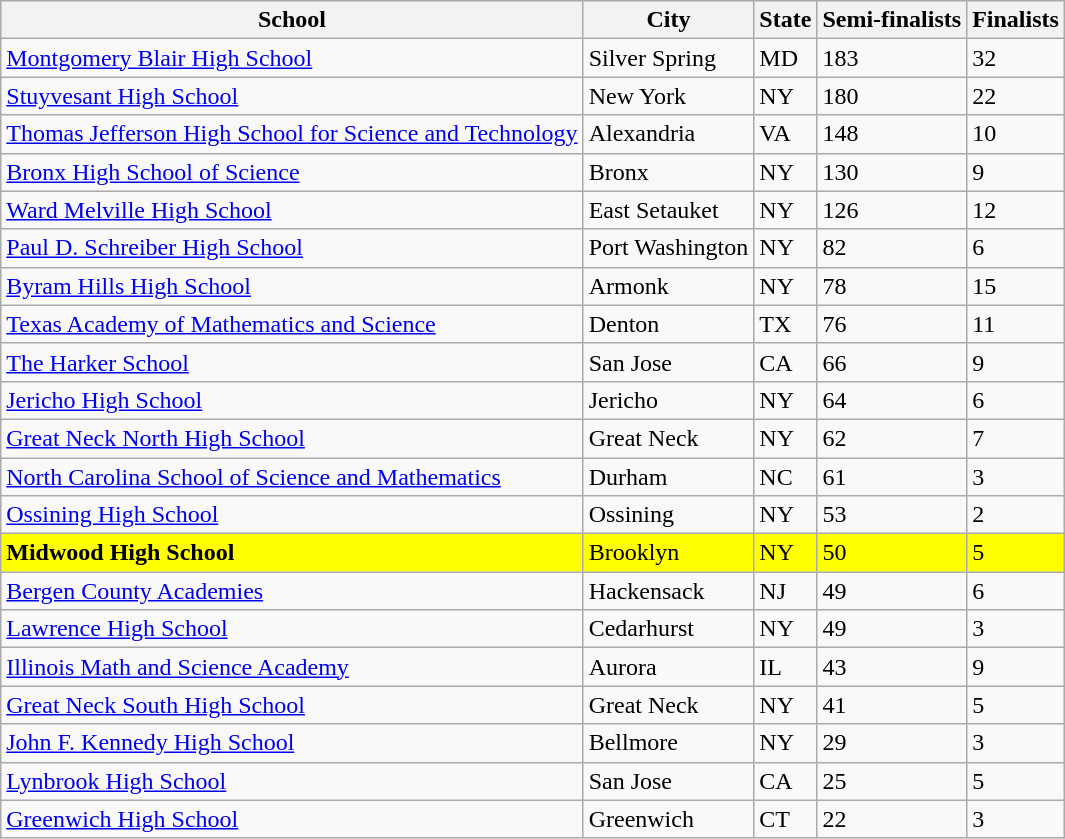<table class="wikitable sortable">
<tr>
<th>School</th>
<th>City</th>
<th>State</th>
<th>Semi-finalists</th>
<th>Finalists</th>
</tr>
<tr>
<td><a href='#'>Montgomery Blair High School</a></td>
<td>Silver Spring</td>
<td>MD</td>
<td>183</td>
<td>32</td>
</tr>
<tr>
<td><a href='#'>Stuyvesant High School</a></td>
<td>New York</td>
<td>NY</td>
<td>180</td>
<td>22</td>
</tr>
<tr>
<td><a href='#'>Thomas Jefferson High School for Science and Technology</a></td>
<td>Alexandria</td>
<td>VA</td>
<td>148</td>
<td>10</td>
</tr>
<tr>
<td><a href='#'>Bronx High School of Science</a></td>
<td>Bronx</td>
<td>NY</td>
<td>130</td>
<td>9</td>
</tr>
<tr>
<td><a href='#'>Ward Melville High School</a></td>
<td>East Setauket</td>
<td>NY</td>
<td>126</td>
<td>12</td>
</tr>
<tr>
<td><a href='#'>Paul D. Schreiber High School</a></td>
<td>Port Washington</td>
<td>NY</td>
<td>82</td>
<td>6</td>
</tr>
<tr>
<td><a href='#'>Byram Hills High School</a></td>
<td>Armonk</td>
<td>NY</td>
<td>78</td>
<td>15</td>
</tr>
<tr>
<td><a href='#'>Texas Academy of Mathematics and Science</a></td>
<td>Denton</td>
<td>TX</td>
<td>76</td>
<td>11</td>
</tr>
<tr>
<td><a href='#'>The Harker School</a></td>
<td>San Jose</td>
<td>CA</td>
<td>66</td>
<td>9</td>
</tr>
<tr>
<td><a href='#'>Jericho High School</a></td>
<td>Jericho</td>
<td>NY</td>
<td>64</td>
<td>6</td>
</tr>
<tr>
<td><a href='#'>Great Neck North High School</a></td>
<td>Great Neck</td>
<td>NY</td>
<td>62</td>
<td>7</td>
</tr>
<tr>
<td><a href='#'>North Carolina School of Science and Mathematics</a></td>
<td>Durham</td>
<td>NC</td>
<td>61</td>
<td>3</td>
</tr>
<tr>
<td><a href='#'>Ossining High School</a></td>
<td>Ossining</td>
<td>NY</td>
<td>53</td>
<td>2</td>
</tr>
<tr style="background:yellow;">
<td><strong>Midwood High School</strong></td>
<td style="background:yellow;">Brooklyn</td>
<td style="background:yellow;">NY</td>
<td style="background:yellow;">50</td>
<td style="background:yellow;">5</td>
</tr>
<tr>
<td><a href='#'>Bergen County Academies</a></td>
<td>Hackensack</td>
<td>NJ</td>
<td>49</td>
<td>6</td>
</tr>
<tr>
<td><a href='#'>Lawrence High School</a></td>
<td>Cedarhurst</td>
<td>NY</td>
<td>49</td>
<td>3</td>
</tr>
<tr>
<td><a href='#'>Illinois Math and Science Academy</a></td>
<td>Aurora</td>
<td>IL</td>
<td>43</td>
<td>9</td>
</tr>
<tr>
<td><a href='#'>Great Neck South High School</a></td>
<td>Great Neck</td>
<td>NY</td>
<td>41</td>
<td>5</td>
</tr>
<tr>
<td><a href='#'>John F. Kennedy High School</a></td>
<td>Bellmore</td>
<td>NY</td>
<td>29</td>
<td>3</td>
</tr>
<tr>
<td><a href='#'>Lynbrook High School</a></td>
<td>San Jose</td>
<td>CA</td>
<td>25</td>
<td>5</td>
</tr>
<tr>
<td><a href='#'>Greenwich High School</a></td>
<td>Greenwich</td>
<td>CT</td>
<td>22</td>
<td>3</td>
</tr>
</table>
